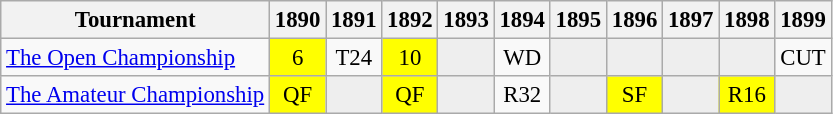<table class="wikitable" style="font-size:95%;text-align:center;">
<tr>
<th>Tournament</th>
<th>1890</th>
<th>1891</th>
<th>1892</th>
<th>1893</th>
<th>1894</th>
<th>1895</th>
<th>1896</th>
<th>1897</th>
<th>1898</th>
<th>1899</th>
</tr>
<tr>
<td style="text-align:left;"><a href='#'>The Open Championship</a></td>
<td style="background:yellow;">6</td>
<td>T24</td>
<td style="background:yellow;">10</td>
<td style="background:#eeeeee;"></td>
<td>WD</td>
<td style="background:#eeeeee;"></td>
<td style="background:#eeeeee;"></td>
<td style="background:#eeeeee;"></td>
<td style="background:#eeeeee;"></td>
<td>CUT</td>
</tr>
<tr>
<td style="text-align:left;"><a href='#'>The Amateur Championship</a></td>
<td style="background:yellow;">QF</td>
<td style="background:#eeeeee;"></td>
<td style="background:yellow;">QF</td>
<td style="background:#eeeeee;"></td>
<td>R32</td>
<td style="background:#eeeeee;"></td>
<td style="background:yellow;">SF</td>
<td style="background:#eeeeee;"></td>
<td style="background:yellow;">R16</td>
<td style="background:#eeeeee;"></td>
</tr>
</table>
